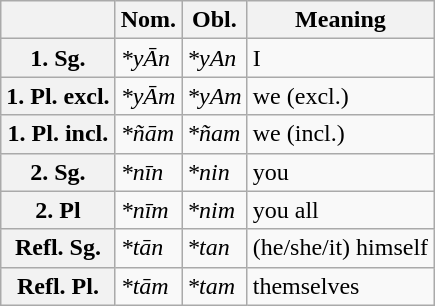<table class="wikitable">
<tr class="hintergrundfarbe8">
<th></th>
<th>Nom.</th>
<th>Obl.</th>
<th>Meaning</th>
</tr>
<tr>
<th align="left" class="hintergrundfarbe8">1. Sg.</th>
<td><em>*yĀn</em></td>
<td><em>*yAn</em></td>
<td>I</td>
</tr>
<tr>
<th align="left" class="hintergrundfarbe8">1. Pl. excl.</th>
<td><em>*yĀm</em></td>
<td><em>*yAm</em></td>
<td>we (excl.)</td>
</tr>
<tr>
<th align="left" class="hintergrundfarbe8">1. Pl. incl.</th>
<td><em>*ñām</em></td>
<td><em>*ñam</em></td>
<td>we (incl.)</td>
</tr>
<tr>
<th align="left" class="hintergrundfarbe8">2. Sg.</th>
<td><em>*nīn</em></td>
<td><em>*nin</em></td>
<td>you</td>
</tr>
<tr>
<th align="left" class="hintergrundfarbe8">2. Pl</th>
<td><em>*nīm</em></td>
<td><em>*nim</em></td>
<td>you all</td>
</tr>
<tr>
<th align="left" class="hintergrundfarbe8">Refl. Sg.</th>
<td><em>*tān</em></td>
<td><em>*tan</em></td>
<td>(he/she/it) himself</td>
</tr>
<tr>
<th align="left" class="hintergrundfarbe8">Refl. Pl.</th>
<td><em>*tām</em></td>
<td><em>*tam</em></td>
<td>themselves</td>
</tr>
</table>
